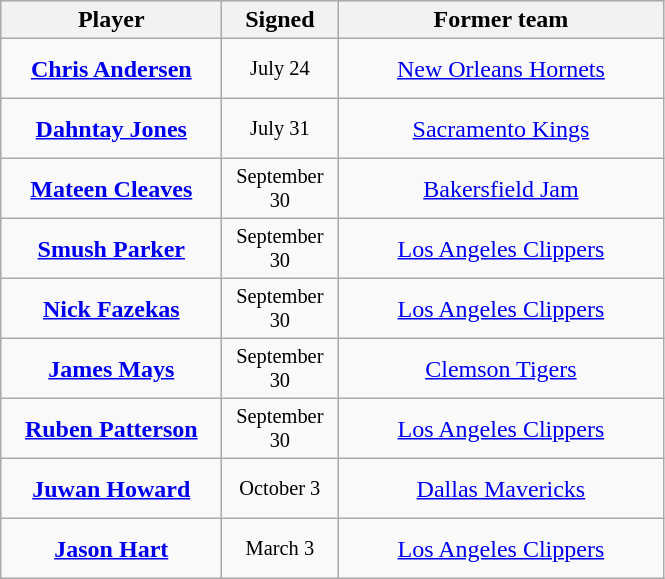<table class="wikitable" style="text-align: center">
<tr style="background:#ddd;">
<th style="width:140px">Player</th>
<th style="width:70px">Signed</th>
<th style="width:210px">Former team</th>
</tr>
<tr style="height:40px">
<td><strong><a href='#'>Chris Andersen</a></strong></td>
<td style="font-size: 85%">July 24</td>
<td><a href='#'>New Orleans Hornets</a></td>
</tr>
<tr style="height:40px">
<td><strong><a href='#'>Dahntay Jones</a></strong></td>
<td style="font-size: 85%">July 31</td>
<td><a href='#'>Sacramento Kings</a></td>
</tr>
<tr style="height:40px">
<td><strong><a href='#'>Mateen Cleaves</a></strong></td>
<td style="font-size: 85%">September 30</td>
<td><a href='#'>Bakersfield Jam</a></td>
</tr>
<tr style="height:40px">
<td><strong><a href='#'>Smush Parker</a></strong></td>
<td style="font-size: 85%">September 30</td>
<td><a href='#'>Los Angeles Clippers</a></td>
</tr>
<tr style="height:40px">
<td><strong><a href='#'>Nick Fazekas</a></strong></td>
<td style="font-size: 85%">September 30</td>
<td><a href='#'>Los Angeles Clippers</a></td>
</tr>
<tr style="height:40px">
<td><strong><a href='#'>James Mays</a></strong></td>
<td style="font-size: 85%">September 30</td>
<td><a href='#'>Clemson Tigers</a></td>
</tr>
<tr style="height:40px">
<td><strong><a href='#'>Ruben Patterson</a></strong></td>
<td style="font-size: 85%">September 30</td>
<td><a href='#'>Los Angeles Clippers</a></td>
</tr>
<tr style="height:40px">
<td><strong><a href='#'>Juwan Howard</a></strong></td>
<td style="font-size: 85%">October 3</td>
<td><a href='#'>Dallas Mavericks</a></td>
</tr>
<tr style="height:40px">
<td><strong><a href='#'>Jason Hart</a></strong></td>
<td style="font-size: 85%">March 3</td>
<td><a href='#'>Los Angeles Clippers</a></td>
</tr>
</table>
